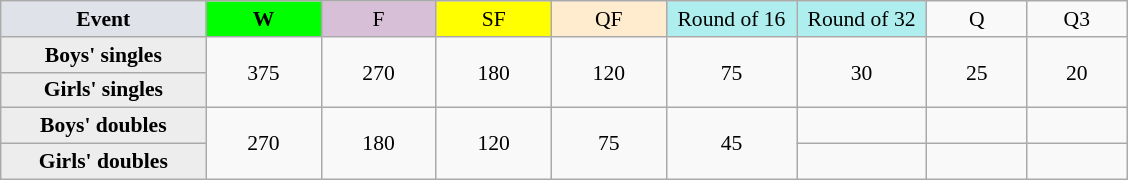<table class=wikitable style=font-size:90%;text-align:center>
<tr>
<td style="width:130px; background:#dfe2e9;"><strong>Event</strong></td>
<td style="width:70px; background:lime;"><strong>W</strong></td>
<td style="width:70px; background:thistle;">F</td>
<td style="width:70px; background:#ff0;">SF</td>
<td style="width:70px; background:#ffebcd;">QF</td>
<td style="width:80px; background:#afeeee;">Round of 16</td>
<td style="width:80px; background:#afeeee;">Round of 32</td>
<td style="width:60px;">Q</td>
<td style="width:60px;">Q3</td>
</tr>
<tr>
<th style="background:#ededed;">Boys' singles</th>
<td rowspan=2>375</td>
<td rowspan=2>270</td>
<td rowspan=2>180</td>
<td rowspan=2>120</td>
<td rowspan=2>75</td>
<td rowspan=2>30</td>
<td rowspan=2>25</td>
<td rowspan=2>20</td>
</tr>
<tr>
<th style="background:#ededed;">Girls' singles</th>
</tr>
<tr>
<th style="background:#ededed;">Boys' doubles</th>
<td rowspan=2>270</td>
<td rowspan=2>180</td>
<td rowspan=2>120</td>
<td rowspan=2>75</td>
<td rowspan=2>45</td>
<td></td>
<td></td>
<td></td>
</tr>
<tr>
<th style="background:#ededed;">Girls' doubles</th>
<td></td>
<td></td>
<td></td>
</tr>
</table>
